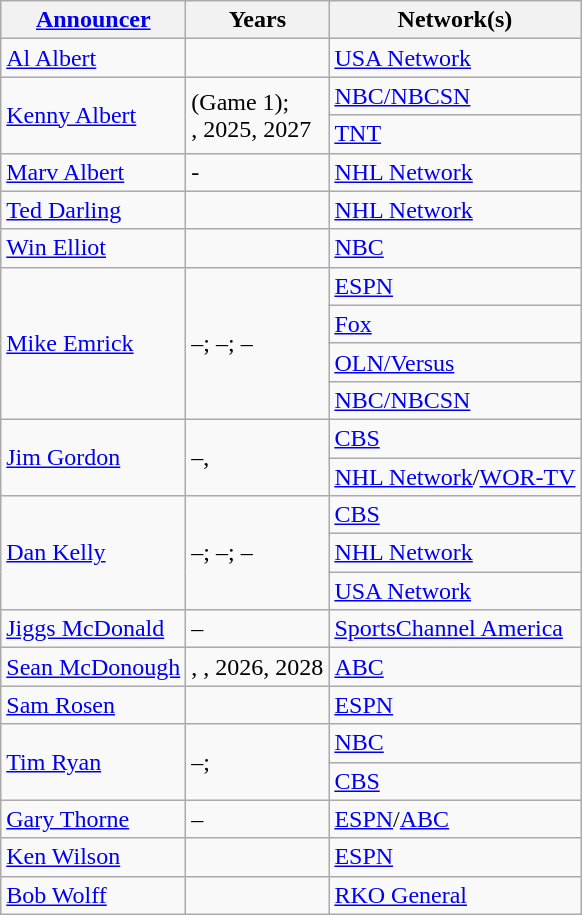<table class="wikitable">
<tr>
<th><a href='#'>Announcer</a></th>
<th>Years</th>
<th>Network(s)</th>
</tr>
<tr>
<td><a href='#'>Al Albert</a></td>
<td></td>
<td><a href='#'>USA Network</a></td>
</tr>
<tr>
<td rowspan=2><a href='#'>Kenny Albert</a></td>
<td rowspan=2> (Game 1); <br>, 2025, 2027</td>
<td><a href='#'>NBC/NBCSN</a></td>
</tr>
<tr>
<td><a href='#'>TNT</a></td>
</tr>
<tr>
<td><a href='#'>Marv Albert</a></td>
<td>-</td>
<td><a href='#'>NHL Network</a></td>
</tr>
<tr>
<td><a href='#'>Ted Darling</a></td>
<td></td>
<td><a href='#'>NHL Network</a></td>
</tr>
<tr>
<td><a href='#'>Win Elliot</a></td>
<td></td>
<td><a href='#'>NBC</a></td>
</tr>
<tr>
<td rowspan="4"><a href='#'>Mike Emrick</a></td>
<td rowspan="4">–; –; –</td>
<td><a href='#'>ESPN</a></td>
</tr>
<tr>
<td><a href='#'>Fox</a></td>
</tr>
<tr>
<td><a href='#'>OLN/Versus</a></td>
</tr>
<tr>
<td><a href='#'>NBC/NBCSN</a></td>
</tr>
<tr>
<td rowspan="2"><a href='#'>Jim Gordon</a></td>
<td rowspan="2">–, </td>
<td><a href='#'>CBS</a></td>
</tr>
<tr>
<td><a href='#'>NHL Network</a>/<a href='#'>WOR-TV</a></td>
</tr>
<tr>
<td rowspan="3"><a href='#'>Dan Kelly</a></td>
<td rowspan="3">–; –; –</td>
<td><a href='#'>CBS</a></td>
</tr>
<tr>
<td><a href='#'>NHL Network</a></td>
</tr>
<tr>
<td><a href='#'>USA Network</a></td>
</tr>
<tr>
<td><a href='#'>Jiggs McDonald</a></td>
<td>–</td>
<td><a href='#'>SportsChannel America</a></td>
</tr>
<tr>
<td><a href='#'>Sean McDonough</a></td>
<td>, , 2026, 2028</td>
<td><a href='#'>ABC</a></td>
</tr>
<tr>
<td><a href='#'>Sam Rosen</a></td>
<td></td>
<td><a href='#'>ESPN</a></td>
</tr>
<tr>
<td rowspan="2"><a href='#'>Tim Ryan</a></td>
<td rowspan="2">–; </td>
<td><a href='#'>NBC</a></td>
</tr>
<tr>
<td><a href='#'>CBS</a></td>
</tr>
<tr>
<td><a href='#'>Gary Thorne</a></td>
<td>–</td>
<td><a href='#'>ESPN</a>/<a href='#'>ABC</a></td>
</tr>
<tr>
<td><a href='#'>Ken Wilson</a></td>
<td></td>
<td><a href='#'>ESPN</a></td>
</tr>
<tr>
<td><a href='#'>Bob Wolff</a></td>
<td></td>
<td><a href='#'>RKO General</a></td>
</tr>
</table>
